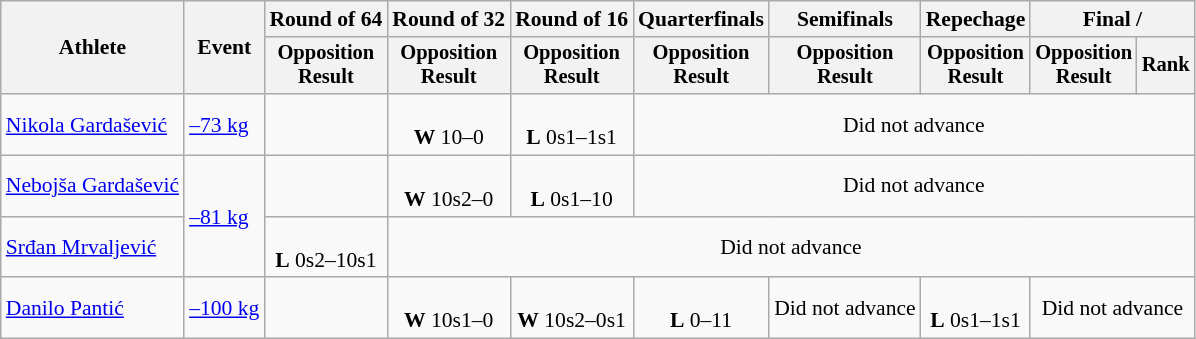<table class="wikitable" style="text-align:center; font-size:90%">
<tr>
<th rowspan=2>Athlete</th>
<th rowspan=2>Event</th>
<th>Round of 64</th>
<th>Round of 32</th>
<th>Round of 16</th>
<th>Quarterfinals</th>
<th>Semifinals</th>
<th>Repechage</th>
<th colspan=2>Final / </th>
</tr>
<tr style="font-size:95%">
<th>Opposition<br>Result</th>
<th>Opposition<br>Result</th>
<th>Opposition<br>Result</th>
<th>Opposition<br>Result</th>
<th>Opposition<br>Result</th>
<th>Opposition<br>Result</th>
<th>Opposition<br>Result</th>
<th>Rank</th>
</tr>
<tr>
<td align=left><a href='#'>Nikola Gardašević</a></td>
<td align=left><a href='#'>–73 kg</a></td>
<td></td>
<td><br><strong>W</strong> 10–0</td>
<td><br><strong>L</strong> 0s1–1s1</td>
<td colspan=5>Did not advance</td>
</tr>
<tr>
<td align=left><a href='#'>Nebojša Gardašević</a></td>
<td align=left rowspan=2><a href='#'>–81 kg</a></td>
<td></td>
<td><br><strong>W</strong> 10s2–0</td>
<td><br><strong>L</strong> 0s1–10</td>
<td colspan=5>Did not advance</td>
</tr>
<tr>
<td align=left><a href='#'>Srđan Mrvaljević</a></td>
<td><br><strong>L</strong> 0s2–10s1</td>
<td colspan=7>Did not advance</td>
</tr>
<tr>
<td align=left><a href='#'>Danilo Pantić</a></td>
<td align=left><a href='#'>–100 kg</a></td>
<td></td>
<td><br><strong>W</strong> 10s1–0</td>
<td><br><strong>W</strong> 10s2–0s1</td>
<td><br><strong>L</strong> 0–11</td>
<td>Did not advance</td>
<td><br><strong>L</strong> 0s1–1s1</td>
<td colspan=3>Did not advance</td>
</tr>
</table>
